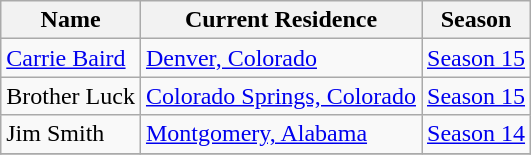<table class="wikitable sortable">
<tr>
<th>Name</th>
<th>Current Residence</th>
<th>Season</th>
</tr>
<tr>
<td><a href='#'>Carrie Baird</a></td>
<td><a href='#'>Denver, Colorado</a></td>
<td><a href='#'>Season 15</a></td>
</tr>
<tr>
<td>Brother Luck</td>
<td><a href='#'>Colorado Springs, Colorado</a></td>
<td><a href='#'>Season 15</a></td>
</tr>
<tr>
<td>Jim Smith</td>
<td><a href='#'>Montgomery, Alabama</a></td>
<td><a href='#'>Season 14</a></td>
</tr>
<tr>
</tr>
</table>
